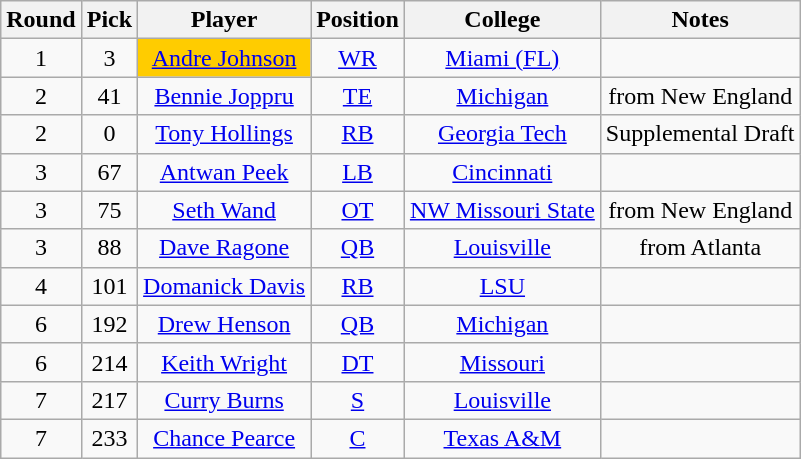<table class="wikitable" style="text-align:center">
<tr>
<th>Round</th>
<th>Pick</th>
<th>Player</th>
<th>Position</th>
<th>College</th>
<th>Notes</th>
</tr>
<tr>
<td>1</td>
<td>3</td>
<td style="background:#fc0;"><a href='#'>Andre Johnson</a></td>
<td><a href='#'>WR</a></td>
<td><a href='#'>Miami (FL)</a></td>
<td></td>
</tr>
<tr>
<td>2</td>
<td>41</td>
<td><a href='#'>Bennie Joppru</a></td>
<td><a href='#'>TE</a></td>
<td><a href='#'>Michigan</a></td>
<td>from New England</td>
</tr>
<tr>
<td>2</td>
<td>0</td>
<td><a href='#'>Tony Hollings</a></td>
<td><a href='#'>RB</a></td>
<td><a href='#'>Georgia Tech</a></td>
<td>Supplemental Draft</td>
</tr>
<tr>
<td>3</td>
<td>67</td>
<td><a href='#'>Antwan Peek</a></td>
<td><a href='#'>LB</a></td>
<td><a href='#'>Cincinnati</a></td>
<td></td>
</tr>
<tr>
<td>3</td>
<td>75</td>
<td><a href='#'>Seth Wand</a></td>
<td><a href='#'>OT</a></td>
<td><a href='#'>NW Missouri State</a></td>
<td>from New England</td>
</tr>
<tr>
<td>3</td>
<td>88</td>
<td><a href='#'>Dave Ragone</a></td>
<td><a href='#'>QB</a></td>
<td><a href='#'>Louisville</a></td>
<td>from Atlanta</td>
</tr>
<tr>
<td>4</td>
<td>101</td>
<td><a href='#'>Domanick Davis</a></td>
<td><a href='#'>RB</a></td>
<td><a href='#'>LSU</a></td>
<td></td>
</tr>
<tr>
<td>6</td>
<td>192</td>
<td><a href='#'>Drew Henson</a></td>
<td><a href='#'>QB</a></td>
<td><a href='#'>Michigan</a></td>
<td></td>
</tr>
<tr>
<td>6</td>
<td>214</td>
<td><a href='#'>Keith Wright</a></td>
<td><a href='#'>DT</a></td>
<td><a href='#'>Missouri</a></td>
<td></td>
</tr>
<tr>
<td>7</td>
<td>217</td>
<td><a href='#'>Curry Burns</a></td>
<td><a href='#'>S</a></td>
<td><a href='#'>Louisville</a></td>
<td></td>
</tr>
<tr>
<td>7</td>
<td>233</td>
<td><a href='#'>Chance Pearce</a></td>
<td><a href='#'>C</a></td>
<td><a href='#'>Texas A&M</a></td>
<td></td>
</tr>
</table>
